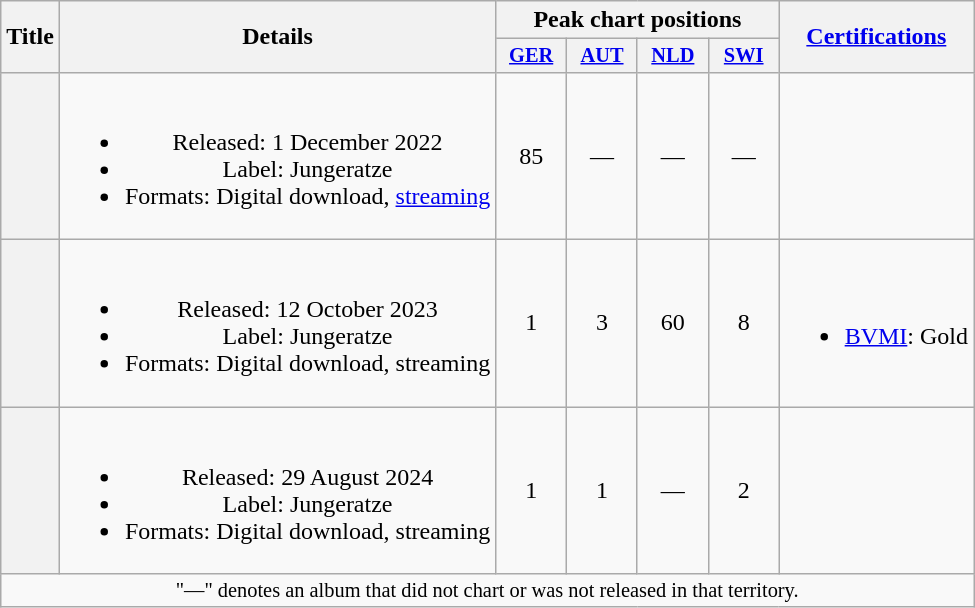<table class="wikitable plainrowheaders" style="text-align:center;">
<tr>
<th scope="col" rowspan="2">Title</th>
<th scope="col" rowspan="2">Details</th>
<th scope="col" colspan="4">Peak chart positions</th>
<th scope="col" rowspan="2"><a href='#'>Certifications</a></th>
</tr>
<tr>
<th scope="col" style="width:3em;font-size:85%;"><a href='#'>GER</a><br></th>
<th scope="col" style="width:3em;font-size:85%;"><a href='#'>AUT</a><br></th>
<th scope="col" style="width:3em;font-size:85%;"><a href='#'>NLD</a><br></th>
<th scope="col" style="width:3em;font-size:85%;"><a href='#'>SWI</a><br></th>
</tr>
<tr>
<th scope="row"></th>
<td><br><ul><li>Released: 1 December 2022</li><li>Label: Jungeratze</li><li>Formats: Digital download, <a href='#'>streaming</a></li></ul></td>
<td>85</td>
<td>—</td>
<td>—</td>
<td>—</td>
<td></td>
</tr>
<tr>
<th scope="row"></th>
<td><br><ul><li>Released: 12 October 2023</li><li>Label: Jungeratze</li><li>Formats: Digital download, streaming</li></ul></td>
<td>1</td>
<td>3</td>
<td>60</td>
<td>8</td>
<td><br><ul><li><a href='#'>BVMI</a>: Gold</li></ul></td>
</tr>
<tr>
<th scope="row"></th>
<td><br><ul><li>Released: 29 August 2024</li><li>Label: Jungeratze</li><li>Formats: Digital download, streaming</li></ul></td>
<td>1</td>
<td>1</td>
<td>—</td>
<td>2</td>
<td></td>
</tr>
<tr>
<td colspan="7" style="font-size:85%">"—" denotes an album that did not chart or was not released in that territory.</td>
</tr>
</table>
